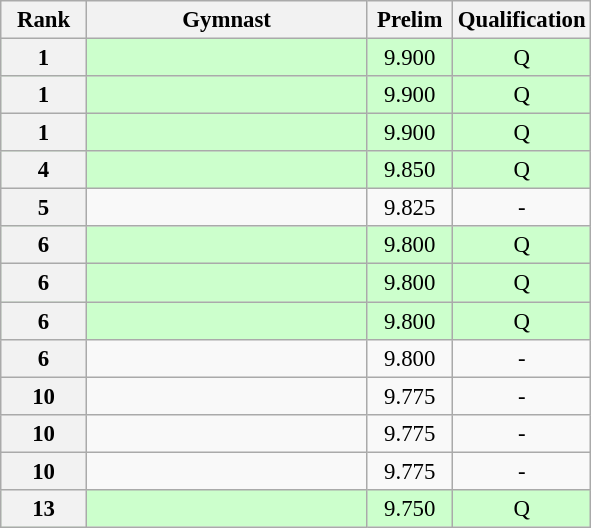<table class="wikitable sortable" style="text-align:center; font-size:95%">
<tr>
<th scope="col" style="width:50px;">Rank</th>
<th scope="col" style="width:180px;">Gymnast</th>
<th scope="col" style="width:50px;">Prelim</th>
<th scope="col" style="width:10px;">Qualification</th>
</tr>
<tr bgcolor=ccffcc>
<th scope=row style="text-align:center">1</th>
<td style="text-align:left;"></td>
<td>9.900</td>
<td>Q</td>
</tr>
<tr bgcolor=ccffcc>
<th scope=row style="text-align:center">1</th>
<td style="text-align:left;"></td>
<td>9.900</td>
<td>Q</td>
</tr>
<tr bgcolor=ccffcc>
<th scope=row style="text-align:center">1</th>
<td style="text-align:left;"></td>
<td>9.900</td>
<td>Q</td>
</tr>
<tr bgcolor=ccffcc>
<th scope=row style="text-align:center">4</th>
<td style="text-align:left;"></td>
<td>9.850</td>
<td>Q</td>
</tr>
<tr>
<th scope=row style="text-align:center">5</th>
<td style="text-align:left;"></td>
<td>9.825</td>
<td>-</td>
</tr>
<tr bgcolor=ccffcc>
<th scope=row style="text-align:center">6</th>
<td style="text-align:left;"></td>
<td>9.800</td>
<td>Q</td>
</tr>
<tr bgcolor=ccffcc>
<th scope=row style="text-align:center">6</th>
<td style="text-align:left;"></td>
<td>9.800</td>
<td>Q</td>
</tr>
<tr bgcolor=ccffcc>
<th scope=row style="text-align:center">6</th>
<td style="text-align:left;"></td>
<td>9.800</td>
<td>Q</td>
</tr>
<tr>
<th scope=row style="text-align:center">6</th>
<td style="text-align:left;"></td>
<td>9.800</td>
<td>-</td>
</tr>
<tr>
<th scope=row style="text-align:center">10</th>
<td style="text-align:left;"></td>
<td>9.775</td>
<td>-</td>
</tr>
<tr>
<th scope=row style="text-align:center">10</th>
<td style="text-align:left;"></td>
<td>9.775</td>
<td>-</td>
</tr>
<tr>
<th scope=row style="text-align:center">10</th>
<td style="text-align:left;"></td>
<td>9.775</td>
<td>-</td>
</tr>
<tr bgcolor=ccffcc>
<th scope=row style="text-align:center">13</th>
<td style="text-align:left;"></td>
<td>9.750</td>
<td>Q</td>
</tr>
</table>
